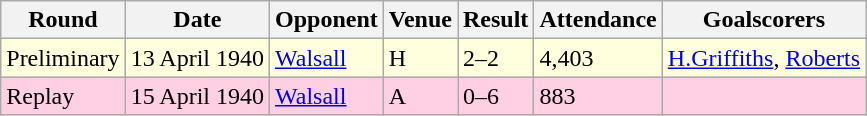<table class="wikitable">
<tr>
<th>Round</th>
<th>Date</th>
<th>Opponent</th>
<th>Venue</th>
<th>Result</th>
<th>Attendance</th>
<th>Goalscorers</th>
</tr>
<tr style="background:#ffd;">
<td>Preliminary</td>
<td>13 April 1940</td>
<td><a href='#'>Walsall</a></td>
<td>H</td>
<td>2–2</td>
<td>4,403</td>
<td><a href='#'>H.Griffiths</a>, <a href='#'>Roberts</a></td>
</tr>
<tr style="background:#ffd0e3;">
<td>Replay</td>
<td>15 April 1940</td>
<td><a href='#'>Walsall</a></td>
<td>A</td>
<td>0–6</td>
<td>883</td>
<td></td>
</tr>
</table>
